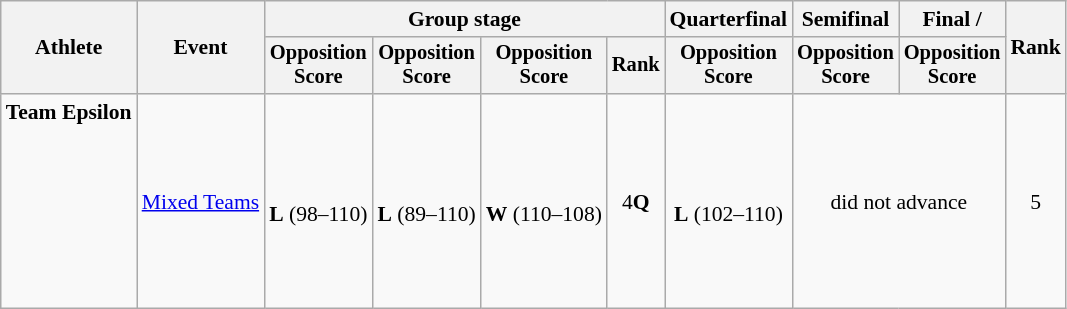<table class="wikitable" style="font-size:90%">
<tr>
<th rowspan=2>Athlete</th>
<th rowspan=2>Event</th>
<th colspan=4>Group stage</th>
<th>Quarterfinal</th>
<th>Semifinal</th>
<th>Final / </th>
<th rowspan=2>Rank</th>
</tr>
<tr style="font-size:95%">
<th>Opposition<br>Score</th>
<th>Opposition<br>Score</th>
<th>Opposition<br>Score</th>
<th>Rank</th>
<th>Opposition<br>Score</th>
<th>Opposition<br>Score</th>
<th>Opposition<br>Score</th>
</tr>
<tr align=center>
<td align=left><strong>Team Epsilon</strong> <br><br><br><br><br><br><br><br></td>
<td rowspan=2 align=left><a href='#'>Mixed Teams</a></td>
<td><br><strong>L</strong> (98–110)</td>
<td><br><strong>L</strong> (89–110)</td>
<td><br><strong>W</strong> (110–108)</td>
<td>4<strong>Q</strong></td>
<td><br><strong>L</strong> (102–110)</td>
<td colspan=2>did not advance</td>
<td>5</td>
</tr>
</table>
